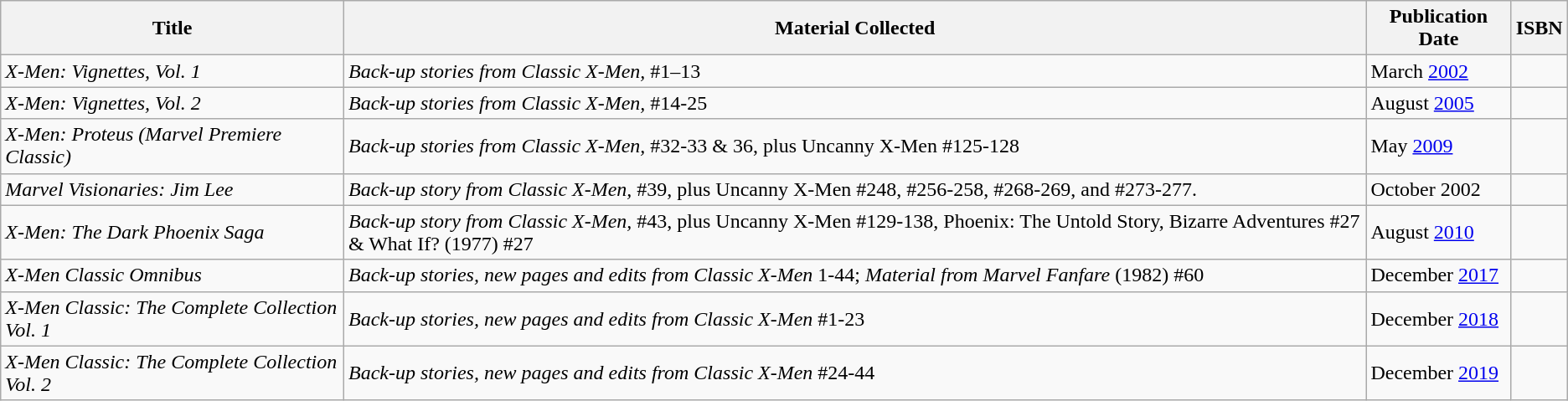<table class="wikitable">
<tr>
<th>Title</th>
<th>Material Collected</th>
<th>Publication Date</th>
<th>ISBN</th>
</tr>
<tr>
<td><em>X-Men: Vignettes, Vol. 1</em></td>
<td><em>Back-up stories from Classic X-Men,</em> #1–13</td>
<td>March <a href='#'>2002</a></td>
<td></td>
</tr>
<tr>
<td><em>X-Men: Vignettes, Vol. 2</em></td>
<td><em>Back-up stories from Classic X-Men,</em> #14-25</td>
<td>August <a href='#'>2005</a></td>
<td></td>
</tr>
<tr>
<td><em>X-Men: Proteus (Marvel Premiere Classic)</em></td>
<td><em>Back-up stories from Classic X-Men,</em> #32-33 & 36, plus Uncanny X-Men #125-128</td>
<td>May <a href='#'>2009</a></td>
<td></td>
</tr>
<tr>
<td><em>Marvel Visionaries: Jim Lee</em></td>
<td><em>Back-up story from Classic X-Men,</em> #39, plus Uncanny X-Men #248, #256-258, #268-269, and #273-277.</td>
<td>October 2002</td>
<td></td>
</tr>
<tr>
<td><em>X-Men: The Dark Phoenix Saga</em></td>
<td><em>Back-up story from Classic X-Men,</em> #43, plus Uncanny X-Men #129-138, Phoenix: The Untold Story, Bizarre Adventures #27 & What If? (1977) #27</td>
<td>August <a href='#'>2010</a></td>
<td></td>
</tr>
<tr>
<td><em>X-Men Classic Omnibus</em></td>
<td><em>Back-up stories, new pages and edits from Classic X-Men</em> 1-44; <em>Material from Marvel Fanfare</em> (1982) #60</td>
<td>December <a href='#'>2017</a></td>
<td></td>
</tr>
<tr>
<td><em>X-Men Classic: The Complete Collection Vol. 1</em></td>
<td><em>Back-up stories, new pages and edits from Classic X-Men</em> #1-23</td>
<td>December <a href='#'>2018</a></td>
<td></td>
</tr>
<tr>
<td><em>X-Men Classic: The Complete Collection Vol. 2</em></td>
<td><em>Back-up stories, new pages and edits from Classic X-Men</em> #24-44</td>
<td>December <a href='#'>2019</a></td>
<td></td>
</tr>
</table>
